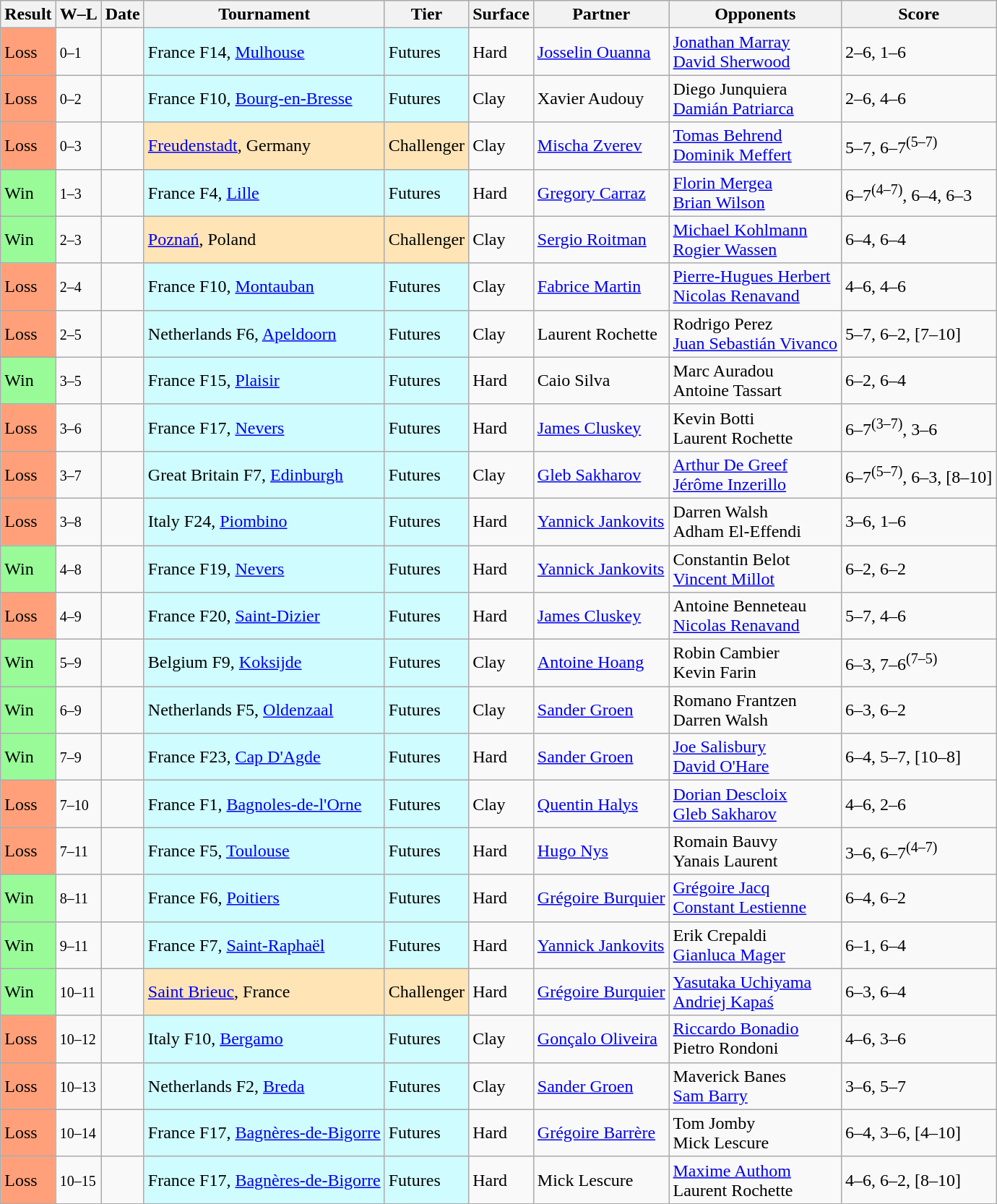<table class="sortable wikitable">
<tr>
<th>Result</th>
<th class="unsortable">W–L</th>
<th>Date</th>
<th>Tournament</th>
<th>Tier</th>
<th>Surface</th>
<th>Partner</th>
<th>Opponents</th>
<th class="unsortable">Score</th>
</tr>
<tr>
<td bgcolor=FFA07A>Loss</td>
<td><small>0–1</small></td>
<td></td>
<td style="background:#cffcff;">France F14, <a href='#'>Mulhouse</a></td>
<td style="background:#cffcff;">Futures</td>
<td>Hard</td>
<td> <a href='#'>Josselin Ouanna</a></td>
<td> <a href='#'>Jonathan Marray</a> <br>  <a href='#'>David Sherwood</a></td>
<td>2–6, 1–6</td>
</tr>
<tr>
<td bgcolor=FFA07A>Loss</td>
<td><small>0–2</small></td>
<td></td>
<td style="background:#cffcff;">France F10, <a href='#'>Bourg-en-Bresse</a></td>
<td style="background:#cffcff;">Futures</td>
<td>Clay</td>
<td> Xavier Audouy</td>
<td> Diego Junquiera <br>  <a href='#'>Damián Patriarca</a></td>
<td>2–6, 4–6</td>
</tr>
<tr>
<td bgcolor=FFA07A>Loss</td>
<td><small>0–3</small></td>
<td></td>
<td style="background:moccasin;"><a href='#'>Freudenstadt</a>, Germany</td>
<td style="background:moccasin;">Challenger</td>
<td>Clay</td>
<td> <a href='#'>Mischa Zverev</a></td>
<td> <a href='#'>Tomas Behrend</a> <br>  <a href='#'>Dominik Meffert</a></td>
<td>5–7, 6–7<sup>(5–7)</sup></td>
</tr>
<tr>
<td bgcolor=98FB98>Win</td>
<td><small>1–3</small></td>
<td></td>
<td style="background:#cffcff;">France F4, <a href='#'>Lille</a></td>
<td style="background:#cffcff;">Futures</td>
<td>Hard</td>
<td> <a href='#'>Gregory Carraz</a></td>
<td> <a href='#'>Florin Mergea</a> <br>  <a href='#'>Brian Wilson</a></td>
<td>6–7<sup>(4–7)</sup>, 6–4, 6–3</td>
</tr>
<tr>
<td bgcolor=98FB98>Win</td>
<td><small>2–3</small></td>
<td></td>
<td style="background:moccasin;"><a href='#'>Poznań</a>, Poland</td>
<td style="background:moccasin;">Challenger</td>
<td>Clay</td>
<td> <a href='#'>Sergio Roitman</a></td>
<td> <a href='#'>Michael Kohlmann</a> <br>  <a href='#'>Rogier Wassen</a></td>
<td>6–4, 6–4</td>
</tr>
<tr>
<td bgcolor=FFA07A>Loss</td>
<td><small>2–4</small></td>
<td></td>
<td style="background:#cffcff;">France F10, <a href='#'>Montauban</a></td>
<td style="background:#cffcff;">Futures</td>
<td>Clay</td>
<td> <a href='#'>Fabrice Martin</a></td>
<td> <a href='#'>Pierre-Hugues Herbert</a> <br>  <a href='#'>Nicolas Renavand</a></td>
<td>4–6, 4–6</td>
</tr>
<tr>
<td bgcolor=FFA07A>Loss</td>
<td><small>2–5</small></td>
<td></td>
<td style="background:#cffcff;">Netherlands F6, <a href='#'>Apeldoorn</a></td>
<td style="background:#cffcff;">Futures</td>
<td>Clay</td>
<td> Laurent Rochette</td>
<td> Rodrigo Perez <br>  <a href='#'>Juan Sebastián Vivanco</a></td>
<td>5–7, 6–2, [7–10]</td>
</tr>
<tr>
<td bgcolor=98FB98>Win</td>
<td><small>3–5</small></td>
<td></td>
<td style="background:#cffcff;">France F15, <a href='#'>Plaisir</a></td>
<td style="background:#cffcff;">Futures</td>
<td>Hard</td>
<td> Caio Silva</td>
<td> Marc Auradou <br>  Antoine Tassart</td>
<td>6–2, 6–4</td>
</tr>
<tr>
<td bgcolor=FFA07A>Loss</td>
<td><small>3–6</small></td>
<td></td>
<td style="background:#cffcff;">France F17, <a href='#'>Nevers</a></td>
<td style="background:#cffcff;">Futures</td>
<td>Hard</td>
<td> <a href='#'>James Cluskey</a></td>
<td> Kevin Botti <br>  Laurent Rochette</td>
<td>6–7<sup>(3–7)</sup>, 3–6</td>
</tr>
<tr>
<td bgcolor=FFA07A>Loss</td>
<td><small>3–7</small></td>
<td></td>
<td style="background:#cffcff;">Great Britain F7, <a href='#'>Edinburgh</a></td>
<td style="background:#cffcff;">Futures</td>
<td>Clay</td>
<td> <a href='#'>Gleb Sakharov</a></td>
<td> <a href='#'>Arthur De Greef</a> <br>  <a href='#'>Jérôme Inzerillo</a></td>
<td>6–7<sup>(5–7)</sup>, 6–3, [8–10]</td>
</tr>
<tr>
<td bgcolor=FFA07A>Loss</td>
<td><small>3–8</small></td>
<td></td>
<td style="background:#cffcff;">Italy F24, <a href='#'>Piombino</a></td>
<td style="background:#cffcff;">Futures</td>
<td>Hard</td>
<td> <a href='#'>Yannick Jankovits</a></td>
<td> Darren Walsh <br>  Adham El-Effendi</td>
<td>3–6, 1–6</td>
</tr>
<tr>
<td bgcolor=98FB98>Win</td>
<td><small>4–8</small></td>
<td></td>
<td style="background:#cffcff;">France F19, <a href='#'>Nevers</a></td>
<td style="background:#cffcff;">Futures</td>
<td>Hard</td>
<td> <a href='#'>Yannick Jankovits</a></td>
<td> Constantin Belot <br>  <a href='#'>Vincent Millot</a></td>
<td>6–2, 6–2</td>
</tr>
<tr>
<td bgcolor=FFA07A>Loss</td>
<td><small>4–9</small></td>
<td></td>
<td style="background:#cffcff;">France F20, <a href='#'>Saint-Dizier</a></td>
<td style="background:#cffcff;">Futures</td>
<td>Hard</td>
<td> <a href='#'>James Cluskey</a></td>
<td> Antoine Benneteau <br>  <a href='#'>Nicolas Renavand</a></td>
<td>5–7, 4–6</td>
</tr>
<tr>
<td bgcolor=98FB98>Win</td>
<td><small>5–9</small></td>
<td></td>
<td style="background:#cffcff;">Belgium F9, <a href='#'>Koksijde</a></td>
<td style="background:#cffcff;">Futures</td>
<td>Clay</td>
<td> <a href='#'>Antoine Hoang</a></td>
<td> Robin Cambier <br>  Kevin Farin</td>
<td>6–3, 7–6<sup>(7–5)</sup></td>
</tr>
<tr>
<td bgcolor=98FB98>Win</td>
<td><small>6–9</small></td>
<td></td>
<td style="background:#cffcff;">Netherlands F5, <a href='#'>Oldenzaal</a></td>
<td style="background:#cffcff;">Futures</td>
<td>Clay</td>
<td> <a href='#'>Sander Groen</a></td>
<td> Romano Frantzen <br>  Darren Walsh</td>
<td>6–3, 6–2</td>
</tr>
<tr>
<td bgcolor=98FB98>Win</td>
<td><small>7–9</small></td>
<td></td>
<td style="background:#cffcff;">France F23, <a href='#'>Cap D'Agde</a></td>
<td style="background:#cffcff;">Futures</td>
<td>Hard</td>
<td> <a href='#'>Sander Groen</a></td>
<td> <a href='#'>Joe Salisbury</a> <br>  <a href='#'>David O'Hare</a></td>
<td>6–4, 5–7, [10–8]</td>
</tr>
<tr>
<td bgcolor=FFA07A>Loss</td>
<td><small>7–10</small></td>
<td></td>
<td style="background:#cffcff;">France F1, <a href='#'>Bagnoles-de-l'Orne</a></td>
<td style="background:#cffcff;">Futures</td>
<td>Clay</td>
<td> <a href='#'>Quentin Halys</a></td>
<td> <a href='#'>Dorian Descloix</a> <br>  <a href='#'>Gleb Sakharov</a></td>
<td>4–6, 2–6</td>
</tr>
<tr>
<td bgcolor=FFA07A>Loss</td>
<td><small>7–11</small></td>
<td></td>
<td style="background:#cffcff;">France F5, <a href='#'>Toulouse</a></td>
<td style="background:#cffcff;">Futures</td>
<td>Hard</td>
<td> <a href='#'>Hugo Nys</a></td>
<td> Romain Bauvy <br>  Yanais Laurent</td>
<td>3–6, 6–7<sup>(4–7)</sup></td>
</tr>
<tr>
<td bgcolor=98FB98>Win</td>
<td><small>8–11</small></td>
<td></td>
<td style="background:#cffcff;">France F6, <a href='#'>Poitiers</a></td>
<td style="background:#cffcff;">Futures</td>
<td>Hard</td>
<td> <a href='#'>Grégoire Burquier</a></td>
<td> <a href='#'>Grégoire Jacq</a> <br>  <a href='#'>Constant Lestienne</a></td>
<td>6–4, 6–2</td>
</tr>
<tr>
<td bgcolor=98FB98>Win</td>
<td><small>9–11</small></td>
<td></td>
<td style="background:#cffcff;">France F7, <a href='#'>Saint-Raphaël</a></td>
<td style="background:#cffcff;">Futures</td>
<td>Hard</td>
<td> <a href='#'>Yannick Jankovits</a></td>
<td> Erik Crepaldi <br>  <a href='#'>Gianluca Mager</a></td>
<td>6–1, 6–4</td>
</tr>
<tr>
<td bgcolor=98FB98>Win</td>
<td><small>10–11</small></td>
<td></td>
<td style="background:moccasin;"><a href='#'>Saint Brieuc</a>, France</td>
<td style="background:moccasin;">Challenger</td>
<td>Hard</td>
<td> <a href='#'>Grégoire Burquier</a></td>
<td> <a href='#'>Yasutaka Uchiyama</a> <br>  <a href='#'>Andriej Kapaś</a></td>
<td>6–3, 6–4</td>
</tr>
<tr>
<td bgcolor=FFA07A>Loss</td>
<td><small>10–12</small></td>
<td></td>
<td style="background:#cffcff;">Italy F10, <a href='#'>Bergamo</a></td>
<td style="background:#cffcff;">Futures</td>
<td>Clay</td>
<td> <a href='#'>Gonçalo Oliveira</a></td>
<td> <a href='#'>Riccardo Bonadio</a> <br>  Pietro Rondoni</td>
<td>4–6, 3–6</td>
</tr>
<tr>
<td bgcolor=FFA07A>Loss</td>
<td><small>10–13</small></td>
<td></td>
<td style="background:#cffcff;">Netherlands F2, <a href='#'>Breda</a></td>
<td style="background:#cffcff;">Futures</td>
<td>Clay</td>
<td> <a href='#'>Sander Groen</a></td>
<td> Maverick Banes <br>  <a href='#'>Sam Barry</a></td>
<td>3–6, 5–7</td>
</tr>
<tr>
<td bgcolor=FFA07A>Loss</td>
<td><small>10–14</small></td>
<td></td>
<td style="background:#cffcff;">France F17, <a href='#'>Bagnères-de-Bigorre</a></td>
<td style="background:#cffcff;">Futures</td>
<td>Hard</td>
<td> <a href='#'>Grégoire Barrère</a></td>
<td> Tom Jomby <br>  Mick Lescure</td>
<td>6–4, 3–6, [4–10]</td>
</tr>
<tr>
<td bgcolor=FFA07A>Loss</td>
<td><small>10–15</small></td>
<td></td>
<td style="background:#cffcff;">France F17, <a href='#'>Bagnères-de-Bigorre</a></td>
<td style="background:#cffcff;">Futures</td>
<td>Hard</td>
<td> Mick Lescure</td>
<td> <a href='#'>Maxime Authom</a> <br>  Laurent Rochette</td>
<td>4–6, 6–2, [8–10]</td>
</tr>
</table>
